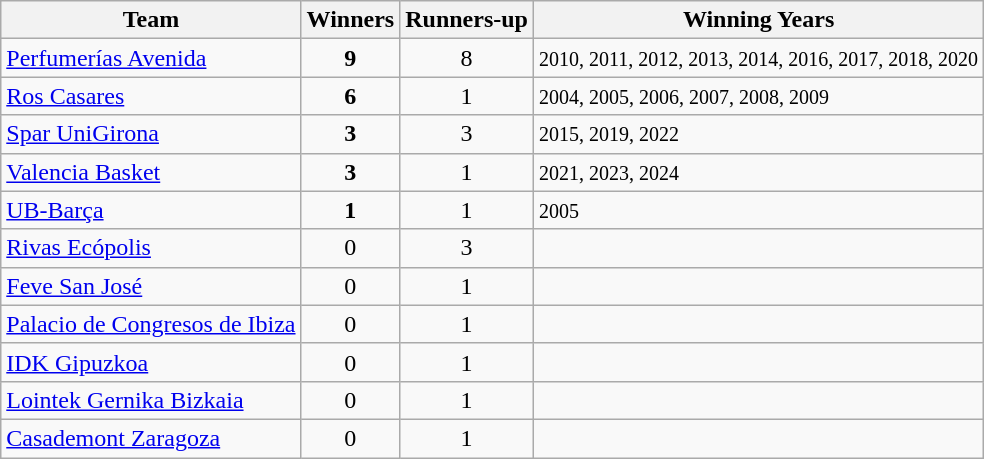<table class="wikitable">
<tr>
<th>Team</th>
<th>Winners</th>
<th>Runners-up</th>
<th>Winning Years</th>
</tr>
<tr>
<td><a href='#'>Perfumerías Avenida</a></td>
<td align="center"><strong>9</strong></td>
<td align="center">8</td>
<td><small>2010, 2011, 2012, 2013, 2014, 2016, 2017, 2018, 2020</small></td>
</tr>
<tr>
<td><a href='#'>Ros Casares</a></td>
<td align="center"><strong>6</strong></td>
<td align="center">1</td>
<td><small>2004, 2005, 2006, 2007, 2008, 2009</small></td>
</tr>
<tr>
<td><a href='#'>Spar UniGirona</a></td>
<td align="center"><strong>3</strong></td>
<td align="center">3</td>
<td><small>2015, 2019, 2022</small></td>
</tr>
<tr>
<td><a href='#'>Valencia Basket</a></td>
<td align="center"><strong>3</strong></td>
<td align="center">1</td>
<td><small>2021, 2023, 2024</small></td>
</tr>
<tr>
<td><a href='#'>UB-Barça</a></td>
<td align="center"><strong>1</strong></td>
<td align="center">1</td>
<td><small>2005</small></td>
</tr>
<tr>
<td><a href='#'>Rivas Ecópolis</a></td>
<td align="center">0</td>
<td align="center">3</td>
<td></td>
</tr>
<tr>
<td><a href='#'>Feve San José</a></td>
<td align="center">0</td>
<td align="center">1</td>
<td></td>
</tr>
<tr>
<td><a href='#'>Palacio de Congresos de Ibiza</a></td>
<td align="center">0</td>
<td align="center">1</td>
<td></td>
</tr>
<tr>
<td><a href='#'>IDK Gipuzkoa</a></td>
<td align="center">0</td>
<td align="center">1</td>
<td></td>
</tr>
<tr>
<td><a href='#'>Lointek Gernika Bizkaia</a></td>
<td align="center">0</td>
<td align="center">1</td>
<td></td>
</tr>
<tr>
<td><a href='#'>Casademont Zaragoza</a></td>
<td align="center">0</td>
<td align="center">1</td>
<td></td>
</tr>
</table>
